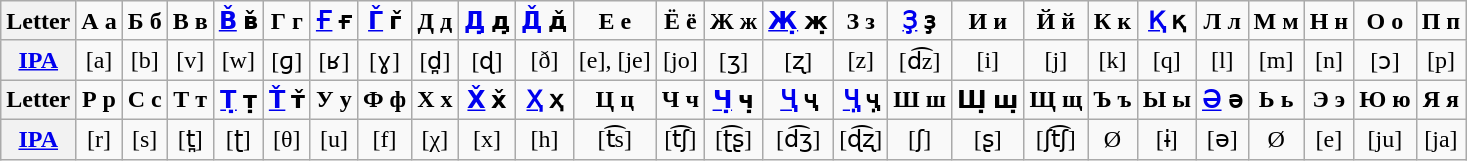<table class="wikitable Unicode">
<tr align=center>
<th>Letter</th>
<td><strong>А а</strong></td>
<td><strong>Б б</strong></td>
<td><strong>В в</strong></td>
<td><strong><a href='#'>В̌</a> в̌</strong></td>
<td><strong>Г г</strong></td>
<td><strong><a href='#'>Ғ</a> ғ</strong></td>
<td><strong><a href='#'>Г̌</a> г̌</strong></td>
<td><strong>Д д</strong></td>
<td><strong><a href='#'>Д̣</a> д̣</strong></td>
<td><strong><a href='#'>Д̌</a> д̌</strong></td>
<td><strong>Е е</strong></td>
<td><strong>Ё ё</strong></td>
<td><strong>Ж ж</strong></td>
<td><strong><a href='#'>Ж̣</a> ж̣</strong></td>
<td><strong>З з</strong></td>
<td><strong><a href='#'>Ҙ</a> ҙ</strong></td>
<td><strong>И и</strong></td>
<td><strong>Й й</strong></td>
<td><strong>К к</strong></td>
<td><strong><a href='#'>Қ</a> қ</strong></td>
<td><strong>Л л</strong></td>
<td><strong>М м</strong></td>
<td><strong>Н н</strong></td>
<td><strong>О о</strong></td>
<td><strong>П п</strong></td>
</tr>
<tr align=center>
<th><a href='#'>IPA</a></th>
<td>[a]</td>
<td>[b]</td>
<td>[v]</td>
<td>[w]</td>
<td>[ɡ]</td>
<td>[ʁ]</td>
<td>[ɣ]</td>
<td>[d̪]</td>
<td>[ɖ]</td>
<td>[ð]</td>
<td>[e], [je]</td>
<td>[jo]</td>
<td>[ʒ]</td>
<td>[ʐ]</td>
<td>[z]</td>
<td>[d͡z]</td>
<td>[i]</td>
<td>[j]</td>
<td>[k]</td>
<td>[q]</td>
<td>[l]</td>
<td>[m]</td>
<td>[n]</td>
<td>[ɔ]</td>
<td>[p]</td>
</tr>
<tr align=center>
<th>Letter</th>
<td><strong>Р р</strong></td>
<td><strong>С с</strong></td>
<td><strong>Т т</strong></td>
<td><strong><a href='#'>Т̣</a> т̣</strong></td>
<td><strong><a href='#'>Т̌</a> т̌</strong></td>
<td><strong>У у</strong></td>
<td><strong>Ф ф</strong></td>
<td><strong>Х х</strong></td>
<td><strong><a href='#'>Х̌</a> х̌</strong></td>
<td><strong><a href='#'>Ҳ</a> ҳ</strong></td>
<td><strong>Ц ц</strong></td>
<td><strong>Ч ч</strong></td>
<td><strong><a href='#'>Ч̣</a> ч̣</strong></td>
<td><strong><a href='#'>Ҷ</a> ҷ</strong></td>
<td><strong><a href='#'>Ҷ̣</a> ҷ̣</strong></td>
<td><strong>Ш ш</strong></td>
<td><strong>Ш̣ ш̣</strong></td>
<td><strong>Щ щ</strong></td>
<td><strong>Ъ ъ</strong></td>
<td><strong>Ы ы</strong></td>
<td><strong><a href='#'>Ә</a> ә</strong></td>
<td><strong>Ь ь</strong></td>
<td><strong>Э э</strong></td>
<td><strong>Ю ю</strong></td>
<td><strong>Я я</strong></td>
</tr>
<tr align=center>
<th><a href='#'>IPA</a></th>
<td>[r]</td>
<td>[s]</td>
<td>[t̪]</td>
<td>[ʈ]</td>
<td>[θ]</td>
<td>[u]</td>
<td>[f]</td>
<td>[χ]</td>
<td>[x]</td>
<td>[h]</td>
<td>[t͡s]</td>
<td>[t͡ʃ]</td>
<td>[ʈ͡ʂ]</td>
<td>[d͡ʒ]</td>
<td>[ɖ͡ʐ]</td>
<td>[ʃ]</td>
<td>[ʂ]</td>
<td>[ʃt͡ʃ]</td>
<td>Ø</td>
<td>[ɨ]</td>
<td>[ə]</td>
<td>Ø</td>
<td>[e]</td>
<td>[ju]</td>
<td>[ja]</td>
</tr>
</table>
